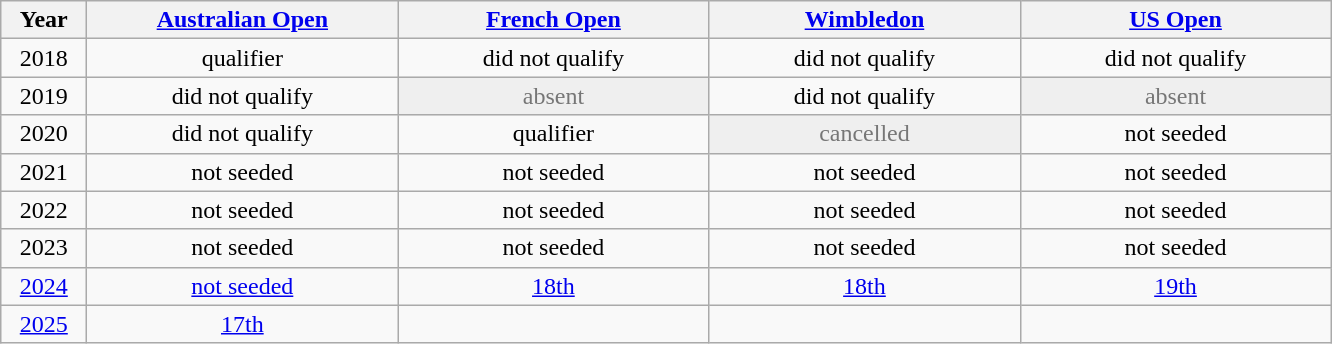<table class=wikitable style=text-align:center>
<tr>
<th width=50>Year</th>
<th width=200><a href='#'>Australian Open</a></th>
<th width=200><a href='#'>French Open</a></th>
<th width=200><a href='#'>Wimbledon</a></th>
<th width=200><a href='#'>US Open</a></th>
</tr>
<tr>
<td>2018</td>
<td>qualifier</td>
<td>did not qualify</td>
<td>did not qualify</td>
<td>did not qualify</td>
</tr>
<tr>
<td>2019</td>
<td>did not qualify</td>
<td style=color:#767676 bgcolor=efefef>absent</td>
<td>did not qualify</td>
<td style=color:#767676 bgcolor=efefef>absent</td>
</tr>
<tr>
<td>2020</td>
<td>did not qualify</td>
<td>qualifier</td>
<td style=color:#767676 bgcolor=efefef>cancelled</td>
<td>not seeded</td>
</tr>
<tr>
<td>2021</td>
<td>not seeded</td>
<td>not seeded</td>
<td>not seeded</td>
<td>not seeded</td>
</tr>
<tr>
<td>2022</td>
<td>not seeded</td>
<td>not seeded</td>
<td>not seeded</td>
<td>not seeded</td>
</tr>
<tr>
<td>2023</td>
<td>not seeded</td>
<td>not seeded</td>
<td>not seeded</td>
<td>not seeded</td>
</tr>
<tr>
<td><a href='#'>2024</a></td>
<td><a href='#'>not seeded</a></td>
<td><a href='#'>18th</a></td>
<td><a href='#'>18th</a></td>
<td><a href='#'>19th</a></td>
</tr>
<tr>
<td><a href='#'>2025</a></td>
<td><a href='#'>17th</a></td>
<td></td>
<td></td>
<td></td>
</tr>
</table>
